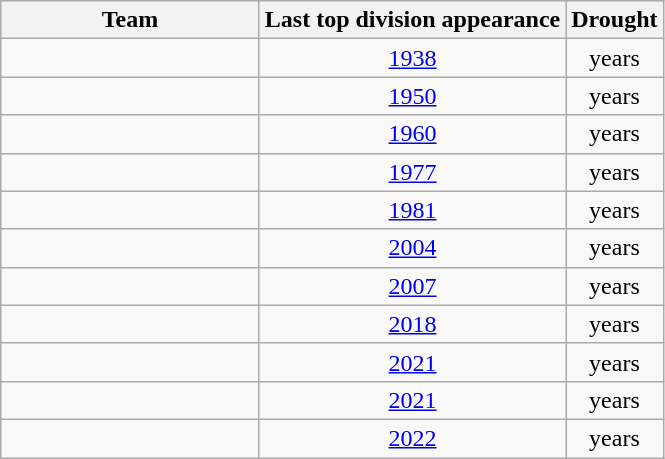<table class="wikitable" style="text-align:center;">
<tr>
<th width="165px">Team</th>
<th>Last top division appearance</th>
<th>Drought</th>
</tr>
<tr>
<td align="left"></td>
<td><a href='#'>1938</a></td>
<td> years</td>
</tr>
<tr>
<td align="left"></td>
<td><a href='#'>1950</a></td>
<td> years</td>
</tr>
<tr>
<td align="left"></td>
<td><a href='#'>1960</a></td>
<td> years</td>
</tr>
<tr>
<td align="left"></td>
<td><a href='#'>1977</a></td>
<td> years</td>
</tr>
<tr>
<td align="left"></td>
<td><a href='#'>1981</a></td>
<td> years</td>
</tr>
<tr>
<td align="left"></td>
<td><a href='#'>2004</a></td>
<td> years</td>
</tr>
<tr>
<td align="left"></td>
<td><a href='#'>2007</a></td>
<td> years</td>
</tr>
<tr>
<td align="left"></td>
<td><a href='#'>2018</a></td>
<td> years</td>
</tr>
<tr>
<td align="left"></td>
<td><a href='#'>2021</a></td>
<td> years</td>
</tr>
<tr>
<td align="left"></td>
<td><a href='#'>2021</a></td>
<td> years</td>
</tr>
<tr>
<td align="left"></td>
<td><a href='#'>2022</a></td>
<td> years</td>
</tr>
</table>
